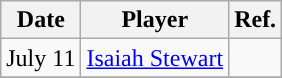<table class="wikitable sortable sortable" style="text-align: center">
<tr>
<th>Date</th>
<th>Player</th>
<th>Ref.</th>
</tr>
<tr>
<td>July 11</td>
<td><a href='#'>Isaiah Stewart</a></td>
<td></td>
</tr>
<tr>
</tr>
</table>
